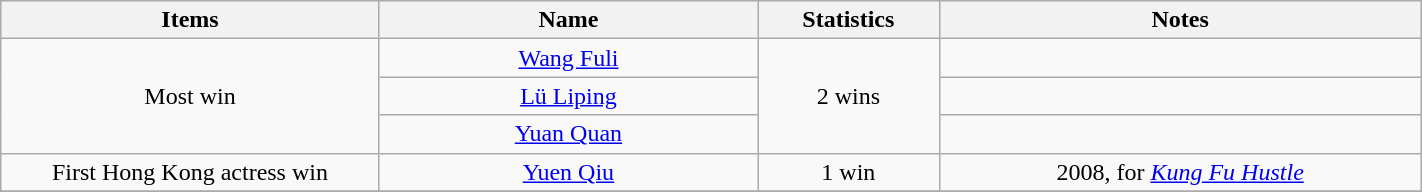<table class="wikitable" style="text-align: center" width="75%">
<tr>
<th width=175><strong>Items</strong></th>
<th width=175><strong>Name</strong></th>
<th width=80><strong>Statistics</strong></th>
<th width=225><strong>Notes</strong></th>
</tr>
<tr>
<td rowspan=3>Most win</td>
<td><a href='#'>Wang Fuli</a></td>
<td rowspan=3>2 wins</td>
<td></td>
</tr>
<tr>
<td><a href='#'>Lü Liping</a></td>
<td></td>
</tr>
<tr>
<td><a href='#'>Yuan Quan</a></td>
<td></td>
</tr>
<tr>
<td>First Hong Kong actress win</td>
<td><a href='#'>Yuen Qiu</a></td>
<td>1 win</td>
<td>2008, for <em><a href='#'>Kung Fu Hustle</a></em></td>
</tr>
<tr>
</tr>
</table>
